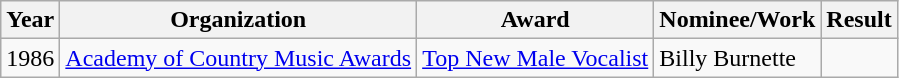<table class="wikitable">
<tr>
<th>Year</th>
<th>Organization</th>
<th>Award</th>
<th>Nominee/Work</th>
<th>Result</th>
</tr>
<tr>
<td>1986</td>
<td><a href='#'>Academy of Country Music Awards</a></td>
<td><a href='#'>Top New Male Vocalist</a></td>
<td>Billy Burnette</td>
<td></td>
</tr>
</table>
